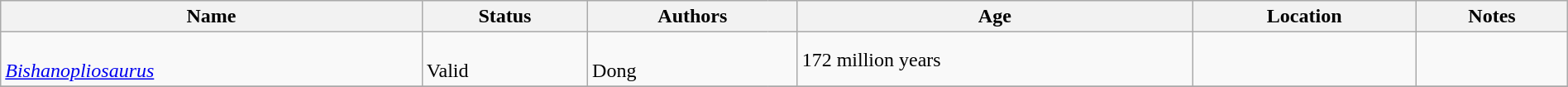<table class="wikitable sortable" align="center" width="100%">
<tr>
<th>Name</th>
<th>Status</th>
<th colspan="2">Authors</th>
<th>Age</th>
<th>Location</th>
<th>Notes</th>
</tr>
<tr>
<td><br><em><a href='#'>Bishanopliosaurus</a></em></td>
<td><br>Valid</td>
<td style="border-right:0px" valign="top"><br>Dong</td>
<td style="border-left:0px" valign="top"></td>
<td>172 million years</td>
<td></td>
<td></td>
</tr>
<tr>
</tr>
</table>
